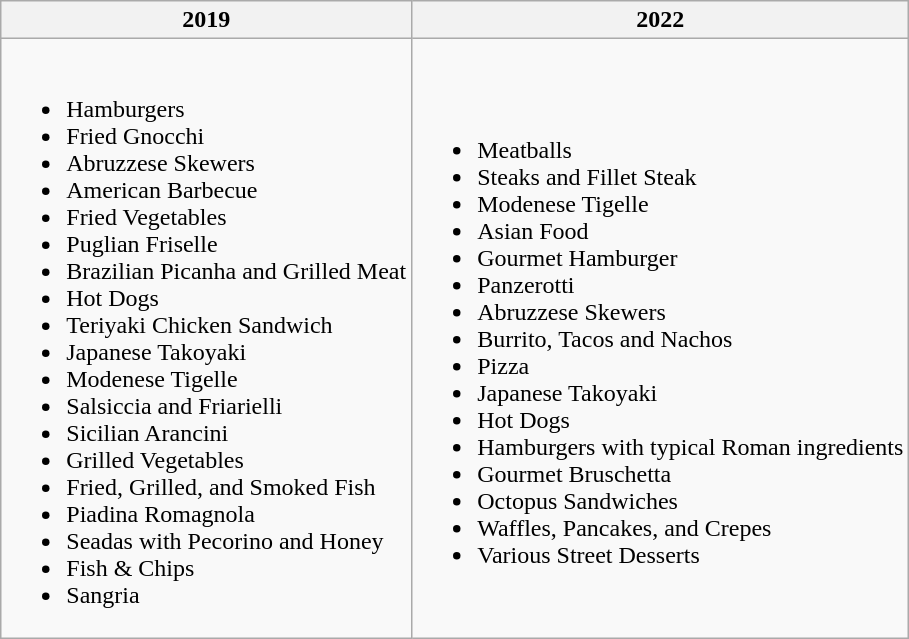<table class="wikitable">
<tr>
<th>2019</th>
<th>2022</th>
</tr>
<tr>
<td><br><ul><li>Hamburgers</li><li>Fried Gnocchi</li><li>Abruzzese Skewers</li><li>American Barbecue</li><li>Fried Vegetables</li><li>Puglian Friselle</li><li>Brazilian Picanha and Grilled Meat</li><li>Hot Dogs</li><li>Teriyaki Chicken Sandwich</li><li>Japanese Takoyaki</li><li>Modenese Tigelle</li><li>Salsiccia and Friarielli</li><li>Sicilian Arancini</li><li>Grilled Vegetables</li><li>Fried, Grilled, and Smoked Fish</li><li>Piadina Romagnola</li><li>Seadas with Pecorino and Honey</li><li>Fish & Chips</li><li>Sangria</li></ul></td>
<td><br><ul><li>Meatballs</li><li>Steaks and Fillet Steak</li><li>Modenese Tigelle</li><li>Asian Food</li><li>Gourmet Hamburger</li><li>Panzerotti</li><li>Abruzzese Skewers</li><li>Burrito, Tacos and Nachos</li><li>Pizza</li><li>Japanese Takoyaki</li><li>Hot Dogs</li><li>Hamburgers with typical Roman ingredients</li><li>Gourmet Bruschetta</li><li>Octopus Sandwiches</li><li>Waffles, Pancakes, and Crepes</li><li>Various Street Desserts</li></ul></td>
</tr>
</table>
